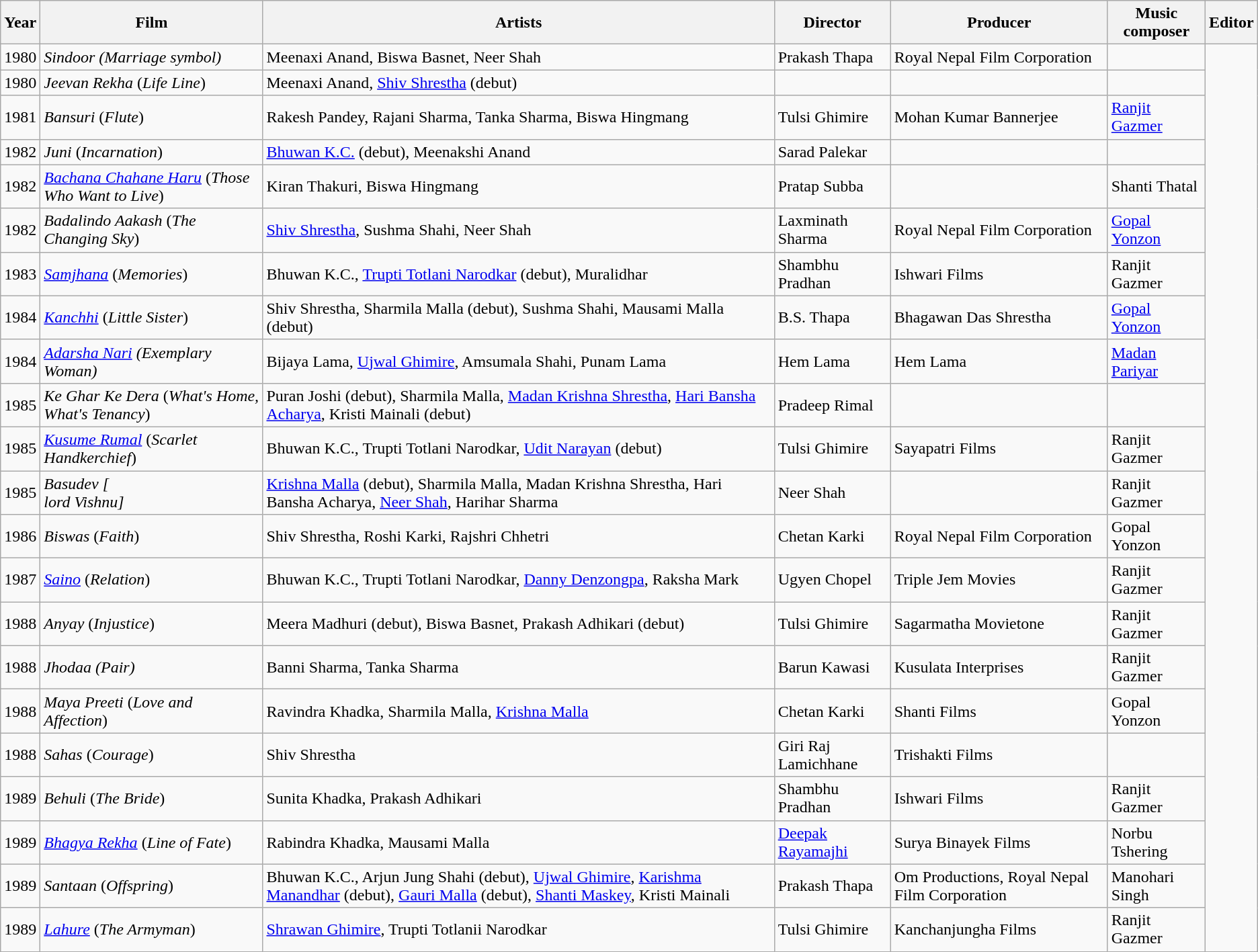<table class="wikitable sortable">
<tr>
<th>Year</th>
<th>Film</th>
<th>Artists</th>
<th>Director</th>
<th>Producer</th>
<th>Music composer</th>
<th>Editor</th>
</tr>
<tr>
<td>1980</td>
<td><em>Sindoor (Marriage symbol)</em></td>
<td>Meenaxi Anand, Biswa Basnet, Neer Shah</td>
<td>Prakash Thapa</td>
<td>Royal Nepal Film Corporation</td>
<td></td>
</tr>
<tr>
<td>1980</td>
<td><em>Jeevan Rekha</em> (<em>Life Line</em>)</td>
<td>Meenaxi Anand, <a href='#'>Shiv Shrestha</a> (debut)</td>
<td></td>
<td></td>
<td></td>
</tr>
<tr>
<td>1981</td>
<td><em>Bansuri</em> (<em>Flute</em>)</td>
<td>Rakesh Pandey, Rajani Sharma, Tanka Sharma, Biswa Hingmang</td>
<td>Tulsi Ghimire</td>
<td>Mohan Kumar Bannerjee</td>
<td><a href='#'>Ranjit Gazmer</a></td>
</tr>
<tr>
<td>1982</td>
<td><em>Juni</em> (<em>Incarnation</em>)</td>
<td><a href='#'>Bhuwan K.C.</a> (debut), Meenakshi Anand</td>
<td>Sarad Palekar</td>
<td></td>
<td></td>
</tr>
<tr>
<td>1982</td>
<td><em><a href='#'>Bachana Chahane Haru</a></em> (<em>Those Who Want to Live</em>)</td>
<td>Kiran Thakuri, Biswa Hingmang</td>
<td>Pratap Subba</td>
<td></td>
<td>Shanti Thatal</td>
</tr>
<tr>
<td>1982</td>
<td><em>Badalindo Aakash</em> (<em>The Changing Sky</em>)</td>
<td><a href='#'>Shiv Shrestha</a>, Sushma Shahi, Neer Shah</td>
<td>Laxminath Sharma</td>
<td>Royal Nepal Film Corporation</td>
<td><a href='#'>Gopal Yonzon</a></td>
</tr>
<tr>
<td>1983</td>
<td><em><a href='#'>Samjhana</a></em> (<em>Memories</em>)</td>
<td>Bhuwan K.C., <a href='#'>Trupti Totlani Narodkar</a> (debut), Muralidhar</td>
<td>Shambhu Pradhan</td>
<td>Ishwari Films</td>
<td>Ranjit Gazmer</td>
</tr>
<tr>
<td>1984</td>
<td><em><a href='#'>Kanchhi</a></em> (<em>Little Sister</em>)</td>
<td>Shiv Shrestha, Sharmila Malla (debut), Sushma Shahi, Mausami Malla (debut)</td>
<td>B.S. Thapa</td>
<td>Bhagawan Das Shrestha</td>
<td><a href='#'>Gopal Yonzon</a></td>
</tr>
<tr>
<td>1984</td>
<td><em><a href='#'>Adarsha Nari</a> (Exemplary Woman)</em></td>
<td>Bijaya Lama, <a href='#'>Ujwal Ghimire</a>, Amsumala Shahi, Punam Lama</td>
<td>Hem Lama</td>
<td>Hem Lama</td>
<td><a href='#'>Madan Pariyar</a></td>
</tr>
<tr>
<td>1985</td>
<td><em>Ke Ghar Ke Dera</em> (<em>What's Home, What's Tenancy</em>)</td>
<td>Puran Joshi (debut), Sharmila Malla, <a href='#'>Madan Krishna Shrestha</a>, <a href='#'>Hari Bansha Acharya</a>, Kristi Mainali (debut)</td>
<td>Pradeep Rimal</td>
<td></td>
<td></td>
</tr>
<tr>
<td>1985</td>
<td><em><a href='#'>Kusume Rumal</a></em> (<em>Scarlet Handkerchief</em>)</td>
<td>Bhuwan K.C., Trupti Totlani Narodkar, <a href='#'>Udit Narayan</a> (debut)</td>
<td>Tulsi Ghimire</td>
<td>Sayapatri Films</td>
<td>Ranjit Gazmer</td>
</tr>
<tr>
<td>1985</td>
<td><em>Basudev [</em><br><em>lord Vishnu]</em></td>
<td><a href='#'>Krishna Malla</a> (debut), Sharmila Malla, Madan Krishna Shrestha, Hari Bansha Acharya, <a href='#'>Neer Shah</a>, Harihar Sharma</td>
<td>Neer Shah</td>
<td></td>
<td>Ranjit Gazmer</td>
</tr>
<tr>
<td>1986</td>
<td><em>Biswas</em> (<em>Faith</em>)</td>
<td>Shiv Shrestha, Roshi Karki, Rajshri Chhetri</td>
<td>Chetan Karki</td>
<td>Royal Nepal Film Corporation</td>
<td>Gopal Yonzon</td>
</tr>
<tr>
<td>1987</td>
<td><em><a href='#'>Saino</a></em> (<em>Relation</em>)</td>
<td>Bhuwan K.C., Trupti Totlani Narodkar, <a href='#'>Danny Denzongpa</a>, Raksha Mark</td>
<td>Ugyen Chopel</td>
<td>Triple Jem Movies</td>
<td>Ranjit Gazmer</td>
</tr>
<tr>
<td>1988</td>
<td><em>Anyay</em> (<em>Injustice</em>)</td>
<td>Meera Madhuri (debut), Biswa Basnet, Prakash Adhikari (debut)</td>
<td>Tulsi Ghimire</td>
<td>Sagarmatha Movietone</td>
<td>Ranjit Gazmer</td>
</tr>
<tr>
<td>1988</td>
<td><em>Jhodaa (Pair)</em></td>
<td>Banni Sharma, Tanka Sharma</td>
<td>Barun Kawasi</td>
<td>Kusulata Interprises</td>
<td>Ranjit Gazmer</td>
</tr>
<tr>
<td>1988</td>
<td><em>Maya Preeti</em> (<em>Love and Affection</em>)</td>
<td>Ravindra Khadka, Sharmila Malla, <a href='#'>Krishna Malla</a></td>
<td>Chetan Karki</td>
<td>Shanti Films</td>
<td>Gopal Yonzon</td>
</tr>
<tr>
<td>1988</td>
<td><em>Sahas</em> (<em>Courage</em>)</td>
<td>Shiv Shrestha</td>
<td>Giri Raj Lamichhane</td>
<td>Trishakti Films</td>
<td></td>
</tr>
<tr>
<td>1989</td>
<td><em>Behuli</em> (<em>The Bride</em>)</td>
<td>Sunita Khadka, Prakash Adhikari</td>
<td>Shambhu Pradhan</td>
<td>Ishwari Films</td>
<td>Ranjit Gazmer</td>
</tr>
<tr>
<td>1989</td>
<td><em><a href='#'>Bhagya Rekha</a></em> (<em>Line of Fate</em>)</td>
<td>Rabindra Khadka, Mausami Malla</td>
<td><a href='#'>Deepak Rayamajhi</a></td>
<td>Surya Binayek Films</td>
<td>Norbu Tshering</td>
</tr>
<tr>
<td>1989</td>
<td><em>Santaan</em> (<em>Offspring</em>)</td>
<td>Bhuwan K.C., Arjun Jung Shahi (debut), <a href='#'>Ujwal Ghimire</a>, <a href='#'>Karishma Manandhar</a> (debut), <a href='#'>Gauri Malla</a> (debut), <a href='#'>Shanti Maskey</a>, Kristi Mainali</td>
<td>Prakash Thapa</td>
<td>Om Productions, Royal Nepal Film Corporation</td>
<td>Manohari Singh</td>
</tr>
<tr>
<td>1989</td>
<td><em><a href='#'>Lahure</a></em> (<em>The Armyman</em>)</td>
<td><a href='#'>Shrawan Ghimire</a>, Trupti Totlanii Narodkar</td>
<td>Tulsi Ghimire</td>
<td>Kanchanjungha Films</td>
<td>Ranjit Gazmer</td>
</tr>
</table>
